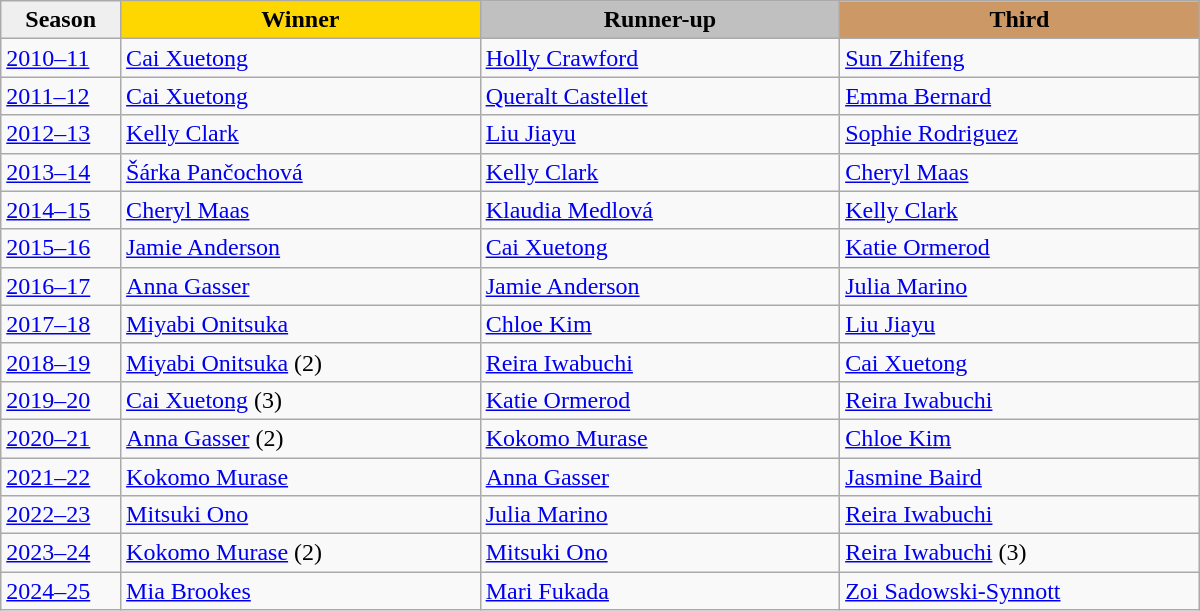<table class="wikitable sortable" style="width:800px;">
<tr>
<th style="width:10%; background:#efefef;">Season</th>
<th style="width:30%; background:gold">Winner</th>
<th style="width:30%; background:silver">Runner-up</th>
<th style="width:30%; background:#CC9966">Third</th>
</tr>
<tr>
<td><a href='#'>2010–11</a></td>
<td> <a href='#'>Cai Xuetong</a></td>
<td> <a href='#'>Holly Crawford</a></td>
<td> <a href='#'>Sun Zhifeng</a></td>
</tr>
<tr>
<td><a href='#'>2011–12</a></td>
<td> <a href='#'>Cai Xuetong</a></td>
<td> <a href='#'>Queralt Castellet</a></td>
<td> <a href='#'>Emma Bernard</a></td>
</tr>
<tr>
<td><a href='#'>2012–13</a></td>
<td> <a href='#'>Kelly Clark</a></td>
<td> <a href='#'>Liu Jiayu</a></td>
<td> <a href='#'>Sophie Rodriguez</a></td>
</tr>
<tr>
<td><a href='#'>2013–14</a></td>
<td> <a href='#'>Šárka Pančochová</a></td>
<td> <a href='#'>Kelly Clark</a></td>
<td> <a href='#'>Cheryl Maas</a></td>
</tr>
<tr>
<td><a href='#'>2014–15</a></td>
<td> <a href='#'>Cheryl Maas</a></td>
<td> <a href='#'>Klaudia Medlová</a></td>
<td> <a href='#'>Kelly Clark</a></td>
</tr>
<tr>
<td><a href='#'>2015–16</a></td>
<td> <a href='#'>Jamie Anderson</a></td>
<td> <a href='#'>Cai Xuetong</a></td>
<td> <a href='#'>Katie Ormerod</a></td>
</tr>
<tr>
<td><a href='#'>2016–17</a></td>
<td> <a href='#'>Anna Gasser</a></td>
<td> <a href='#'>Jamie Anderson</a></td>
<td> <a href='#'>Julia Marino</a></td>
</tr>
<tr>
<td><a href='#'>2017–18</a></td>
<td> <a href='#'>Miyabi Onitsuka</a></td>
<td> <a href='#'>Chloe Kim</a></td>
<td> <a href='#'>Liu Jiayu</a></td>
</tr>
<tr>
<td><a href='#'>2018–19</a></td>
<td> <a href='#'>Miyabi Onitsuka</a> (2)</td>
<td> <a href='#'>Reira Iwabuchi</a></td>
<td> <a href='#'>Cai Xuetong</a></td>
</tr>
<tr>
<td><a href='#'>2019–20</a></td>
<td> <a href='#'>Cai Xuetong</a> (3)</td>
<td> <a href='#'>Katie Ormerod</a></td>
<td> <a href='#'>Reira Iwabuchi</a></td>
</tr>
<tr>
<td><a href='#'>2020–21</a></td>
<td> <a href='#'>Anna Gasser</a> (2)</td>
<td> <a href='#'>Kokomo Murase</a></td>
<td> <a href='#'>Chloe Kim</a></td>
</tr>
<tr>
<td><a href='#'>2021–22</a></td>
<td> <a href='#'>Kokomo Murase</a></td>
<td> <a href='#'>Anna Gasser</a></td>
<td> <a href='#'>Jasmine Baird</a></td>
</tr>
<tr>
<td><a href='#'>2022–23</a></td>
<td> <a href='#'>Mitsuki Ono</a></td>
<td> <a href='#'>Julia Marino</a></td>
<td> <a href='#'>Reira Iwabuchi</a></td>
</tr>
<tr>
<td><a href='#'>2023–24</a></td>
<td> <a href='#'>Kokomo Murase</a> (2)</td>
<td> <a href='#'>Mitsuki Ono</a></td>
<td> <a href='#'>Reira Iwabuchi</a> (3)</td>
</tr>
<tr>
<td><a href='#'>2024–25</a></td>
<td> <a href='#'>Mia Brookes</a></td>
<td> <a href='#'>Mari Fukada</a></td>
<td> <a href='#'>Zoi Sadowski-Synnott</a></td>
</tr>
</table>
